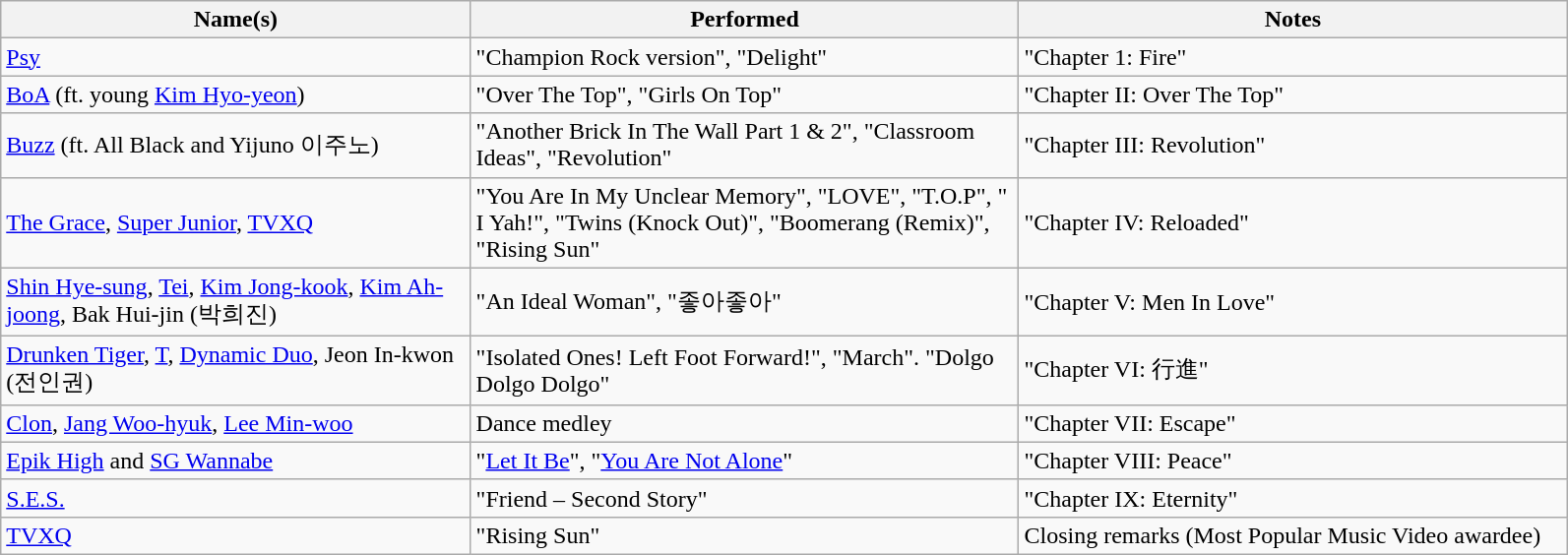<table class="wikitable sortable" style="width:84%;">
<tr>
<th width=30%>Name(s)</th>
<th width=35%>Performed</th>
<th width=35%>Notes</th>
</tr>
<tr>
<td><a href='#'>Psy</a></td>
<td>"Champion Rock version", "Delight"</td>
<td>"Chapter 1: Fire"</td>
</tr>
<tr>
<td><a href='#'>BoA</a> (ft. young <a href='#'>Kim Hyo-yeon</a>)</td>
<td>"Over The Top", "Girls On Top"</td>
<td>"Chapter II: Over The Top"</td>
</tr>
<tr>
<td><a href='#'>Buzz</a> (ft. All Black and Yijuno 이주노)</td>
<td>"Another Brick In The Wall Part 1 & 2", "Classroom Ideas", "Revolution"</td>
<td>"Chapter III: Revolution"</td>
</tr>
<tr>
<td><a href='#'>The Grace</a>, <a href='#'>Super Junior</a>, <a href='#'>TVXQ</a></td>
<td>"You Are In My Unclear Memory", "LOVE", "T.O.P", " I Yah!", "Twins (Knock Out)", "Boomerang (Remix)", "Rising Sun"</td>
<td>"Chapter IV: Reloaded"</td>
</tr>
<tr>
<td><a href='#'>Shin Hye-sung</a>, <a href='#'>Tei</a>, <a href='#'>Kim Jong-kook</a>, <a href='#'>Kim Ah-joong</a>, Bak Hui-jin (박희진)</td>
<td>"An Ideal Woman", "좋아좋아"</td>
<td>"Chapter V: Men In Love"</td>
</tr>
<tr>
<td><a href='#'>Drunken Tiger</a>, <a href='#'>T</a>, <a href='#'>Dynamic Duo</a>, Jeon In-kwon (전인권)</td>
<td>"Isolated Ones! Left Foot Forward!", "March". "Dolgo Dolgo Dolgo"</td>
<td>"Chapter VI: 行進"</td>
</tr>
<tr>
<td><a href='#'>Clon</a>, <a href='#'>Jang Woo-hyuk</a>, <a href='#'>Lee Min-woo</a></td>
<td>Dance medley</td>
<td>"Chapter VII: Escape"</td>
</tr>
<tr>
<td><a href='#'>Epik High</a> and <a href='#'>SG Wannabe</a></td>
<td>"<a href='#'>Let It Be</a>", "<a href='#'>You Are Not Alone</a>"</td>
<td>"Chapter VIII: Peace"</td>
</tr>
<tr>
<td><a href='#'>S.E.S.</a></td>
<td>"Friend – Second Story"</td>
<td>"Chapter IX: Eternity"</td>
</tr>
<tr>
<td><a href='#'>TVXQ</a></td>
<td>"Rising Sun"</td>
<td>Closing remarks (Most Popular Music Video awardee)</td>
</tr>
</table>
